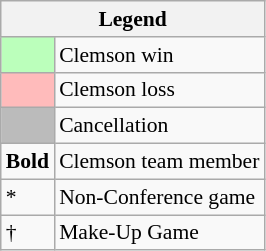<table class="wikitable" style="font-size:90%">
<tr>
<th colspan=2>Legend</th>
</tr>
<tr>
<td style="background:#bfb;"> </td>
<td>Clemson win</td>
</tr>
<tr>
<td style="background:#fbb;"> </td>
<td>Clemson loss</td>
</tr>
<tr>
<td style="background:#bbb;"> </td>
<td>Cancellation</td>
</tr>
<tr>
<td><strong>Bold</strong></td>
<td>Clemson team member</td>
</tr>
<tr>
<td>*</td>
<td>Non-Conference game</td>
</tr>
<tr>
<td>†</td>
<td>Make-Up Game</td>
</tr>
</table>
